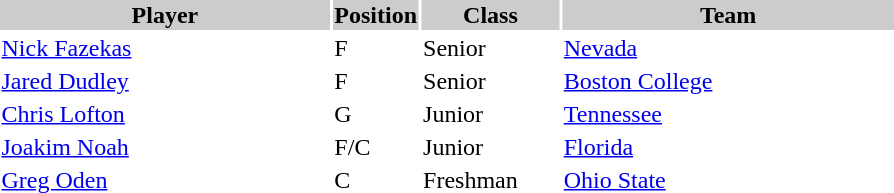<table style="width:600px" "border:'1' 'solid' 'gray' ">
<tr>
<th bgcolor="#CCCCCC" style="width:40%">Player</th>
<th bgcolor="#CCCCCC" style="width:4%">Position</th>
<th bgcolor="#CCCCCC" style="width:16%">Class</th>
<th bgcolor="#CCCCCC" style="width:40%">Team</th>
</tr>
<tr>
<td><a href='#'>Nick Fazekas</a></td>
<td>F</td>
<td>Senior</td>
<td><a href='#'>Nevada</a></td>
</tr>
<tr>
<td><a href='#'>Jared Dudley</a></td>
<td>F</td>
<td>Senior</td>
<td><a href='#'>Boston College</a></td>
</tr>
<tr>
<td><a href='#'>Chris Lofton</a></td>
<td>G</td>
<td>Junior</td>
<td><a href='#'>Tennessee</a></td>
</tr>
<tr>
<td><a href='#'>Joakim Noah</a></td>
<td>F/C</td>
<td>Junior</td>
<td><a href='#'>Florida</a></td>
</tr>
<tr>
<td><a href='#'>Greg Oden</a></td>
<td>C</td>
<td>Freshman</td>
<td><a href='#'>Ohio State</a></td>
</tr>
</table>
